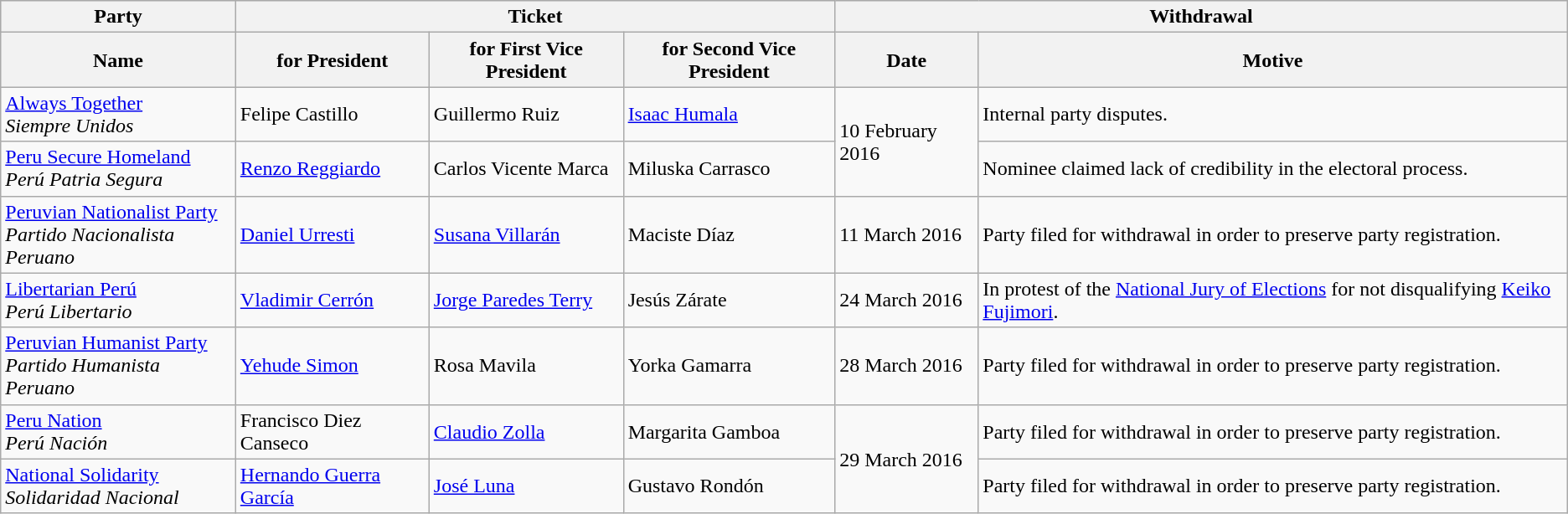<table class="wikitable">
<tr style="background:#ddd;">
<th>Party</th>
<th colspan=3>Ticket</th>
<th colspan=2>Withdrawal</th>
</tr>
<tr style="background:#eee;">
<th>Name</th>
<th>for President</th>
<th>for First Vice President</th>
<th>for Second Vice President</th>
<th>Date</th>
<th>Motive</th>
</tr>
<tr>
<td><a href='#'>Always Together</a> <br><em>Siempre Unidos</em></td>
<td>Felipe Castillo</td>
<td>Guillermo Ruiz</td>
<td><a href='#'>Isaac Humala</a></td>
<td rowspan="2">10 February 2016</td>
<td>Internal party disputes.</td>
</tr>
<tr>
<td><a href='#'>Peru Secure Homeland</a> <br><em>Perú Patria Segura</em></td>
<td><a href='#'>Renzo Reggiardo</a></td>
<td>Carlos Vicente Marca</td>
<td>Miluska Carrasco</td>
<td>Nominee claimed lack of credibility in the electoral process.</td>
</tr>
<tr>
<td><a href='#'>Peruvian Nationalist Party</a> <br><em>Partido Nacionalista Peruano</em></td>
<td><a href='#'>Daniel Urresti</a></td>
<td><a href='#'>Susana Villarán</a></td>
<td>Maciste Díaz</td>
<td>11 March 2016</td>
<td>Party filed for withdrawal in order to preserve party registration.</td>
</tr>
<tr>
<td><a href='#'>Libertarian Perú</a> <br><em>Perú Libertario</em></td>
<td><a href='#'>Vladimir Cerrón</a></td>
<td><a href='#'>Jorge Paredes Terry</a></td>
<td>Jesús Zárate</td>
<td>24 March 2016</td>
<td>In protest of the <a href='#'>National Jury of Elections</a> for not disqualifying <a href='#'>Keiko Fujimori</a>.</td>
</tr>
<tr>
<td><a href='#'>Peruvian Humanist Party</a> <br><em>Partido Humanista Peruano</em></td>
<td><a href='#'>Yehude Simon</a></td>
<td>Rosa Mavila</td>
<td>Yorka Gamarra</td>
<td>28 March 2016</td>
<td>Party filed for withdrawal in order to preserve party registration.</td>
</tr>
<tr>
<td><a href='#'>Peru Nation</a> <br><em>Perú Nación</em></td>
<td>Francisco Diez Canseco</td>
<td><a href='#'>Claudio Zolla</a></td>
<td>Margarita Gamboa</td>
<td rowspan="2">29 March 2016</td>
<td>Party filed for withdrawal in order to preserve party registration.</td>
</tr>
<tr>
<td><a href='#'>National Solidarity</a> <br><em>Solidaridad Nacional</em></td>
<td><a href='#'>Hernando Guerra García</a></td>
<td><a href='#'>José Luna</a></td>
<td>Gustavo Rondón</td>
<td>Party filed for withdrawal in order to preserve party registration.</td>
</tr>
</table>
